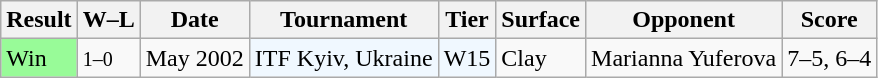<table class="sortable wikitable">
<tr>
<th>Result</th>
<th class="unsortable">W–L</th>
<th>Date</th>
<th>Tournament</th>
<th>Tier</th>
<th>Surface</th>
<th>Opponent</th>
<th class="unsortable">Score</th>
</tr>
<tr>
<td bgcolor=98FB98>Win</td>
<td><small>1–0</small></td>
<td>May 2002</td>
<td bgcolor=f0f8ff>ITF Kyiv, Ukraine</td>
<td bgcolor=f0f8ff>W15</td>
<td>Clay</td>
<td> Marianna Yuferova</td>
<td>7–5, 6–4</td>
</tr>
</table>
